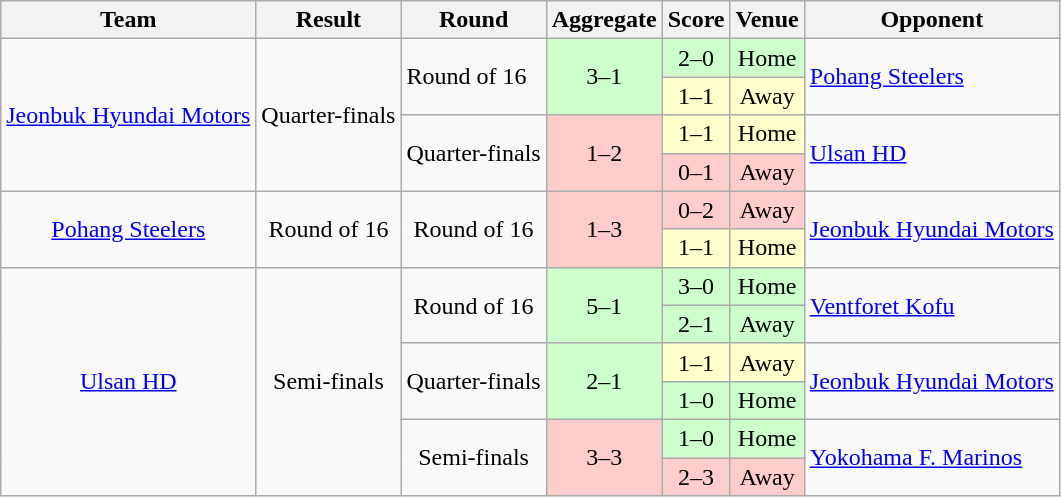<table class="wikitable" style="text-align:center;">
<tr>
<th>Team</th>
<th>Result</th>
<th>Round</th>
<th>Aggregate</th>
<th>Score</th>
<th>Venue</th>
<th>Opponent</th>
</tr>
<tr>
<td rowspan="4"><a href='#'>Jeonbuk Hyundai Motors</a></td>
<td rowspan="4">Quarter-finals</td>
<td rowspan="2" align="left">Round of 16</td>
<td rowspan="2" bgcolor="#cfc">3–1</td>
<td bgcolor="#cfc">2–0</td>
<td bgcolor="#cfc">Home</td>
<td rowspan="2" align="left"> <a href='#'>Pohang Steelers</a></td>
</tr>
<tr>
<td bgcolor="#ffc">1–1</td>
<td bgcolor="#ffc">Away</td>
</tr>
<tr>
<td rowspan="2" align="left">Quarter-finals</td>
<td rowspan="2" bgcolor="#fcc">1–2</td>
<td bgcolor="#ffc">1–1</td>
<td bgcolor="#ffc">Home</td>
<td rowspan="2" align="left"> <a href='#'>Ulsan HD</a></td>
</tr>
<tr>
<td bgcolor="#fcc">0–1</td>
<td bgcolor="#fcc">Away</td>
</tr>
<tr>
<td rowspan="2"><a href='#'>Pohang Steelers</a></td>
<td rowspan="2">Round of 16</td>
<td rowspan="2">Round of 16</td>
<td rowspan="2" bgcolor="#fcc">1–3</td>
<td bgcolor="#fcc">0–2</td>
<td bgcolor="#fcc">Away</td>
<td rowspan="2" align="left"> <a href='#'>Jeonbuk Hyundai Motors</a></td>
</tr>
<tr>
<td bgcolor="#ffc">1–1</td>
<td bgcolor="#ffc">Home</td>
</tr>
<tr>
<td rowspan="6"><a href='#'>Ulsan HD</a></td>
<td rowspan="6">Semi-finals</td>
<td rowspan="2">Round of 16</td>
<td rowspan="2" bgcolor="#cfc">5–1</td>
<td bgcolor="#cfc">3–0</td>
<td bgcolor="#cfc">Home</td>
<td rowspan="2" align="left"> <a href='#'>Ventforet Kofu</a></td>
</tr>
<tr>
<td bgcolor="#cfc">2–1</td>
<td bgcolor="#cfc">Away</td>
</tr>
<tr>
<td rowspan="2">Quarter-finals</td>
<td rowspan="2" bgcolor="#cfc">2–1</td>
<td bgcolor="#ffc">1–1</td>
<td bgcolor="#ffc">Away</td>
<td rowspan="2" align="left"> <a href='#'>Jeonbuk Hyundai Motors</a></td>
</tr>
<tr>
<td bgcolor="#cfc">1–0</td>
<td bgcolor="#cfc">Home</td>
</tr>
<tr>
<td rowspan="2">Semi-finals</td>
<td rowspan="2" bgcolor="#fcc">3–3 </td>
<td bgcolor="#cfc">1–0</td>
<td bgcolor="#cfc">Home</td>
<td rowspan="2" align="left"> <a href='#'>Yokohama F. Marinos</a></td>
</tr>
<tr>
<td bgcolor="#fcc">2–3 </td>
<td bgcolor="#fcc">Away</td>
</tr>
</table>
